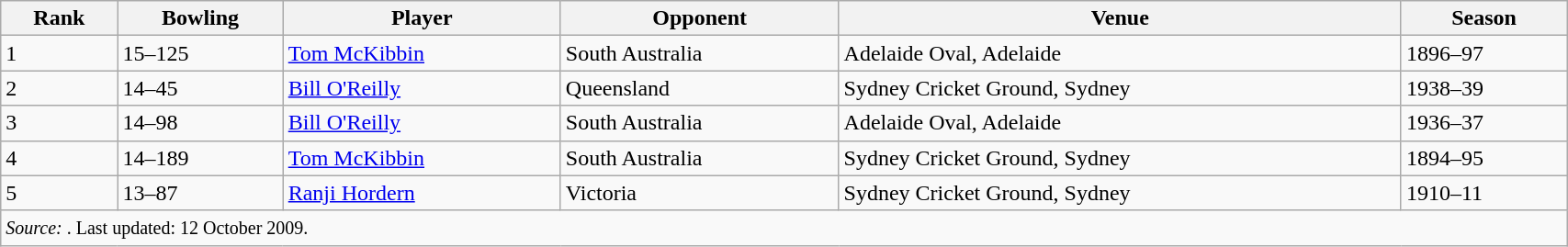<table class="wikitable" style="width:90%;">
<tr>
<th>Rank</th>
<th>Bowling</th>
<th>Player</th>
<th>Opponent</th>
<th>Venue</th>
<th>Season</th>
</tr>
<tr>
<td>1</td>
<td>15–125</td>
<td><a href='#'>Tom McKibbin</a></td>
<td>South Australia</td>
<td>Adelaide Oval, Adelaide</td>
<td>1896–97</td>
</tr>
<tr>
<td>2</td>
<td>14–45</td>
<td><a href='#'>Bill O'Reilly</a></td>
<td>Queensland</td>
<td>Sydney Cricket Ground, Sydney</td>
<td>1938–39</td>
</tr>
<tr>
<td>3</td>
<td>14–98</td>
<td><a href='#'>Bill O'Reilly</a></td>
<td>South Australia</td>
<td>Adelaide Oval, Adelaide</td>
<td>1936–37</td>
</tr>
<tr>
<td>4</td>
<td>14–189</td>
<td><a href='#'>Tom McKibbin</a></td>
<td>South Australia</td>
<td>Sydney Cricket Ground, Sydney</td>
<td>1894–95</td>
</tr>
<tr>
<td>5</td>
<td>13–87</td>
<td><a href='#'>Ranji Hordern</a></td>
<td>Victoria</td>
<td>Sydney Cricket Ground, Sydney</td>
<td>1910–11</td>
</tr>
<tr>
<td colspan=6><small><em>Source: </em>. Last updated: 12 October 2009.</small></td>
</tr>
</table>
